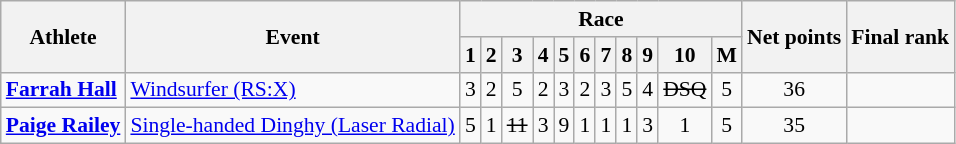<table class="wikitable" style="font-size:90%">
<tr>
<th rowspan=2>Athlete</th>
<th rowspan=2>Event</th>
<th colspan=11>Race</th>
<th rowspan=2>Net points</th>
<th rowspan=2>Final rank</th>
</tr>
<tr>
<th>1</th>
<th>2</th>
<th>3</th>
<th>4</th>
<th>5</th>
<th>6</th>
<th>7</th>
<th>8</th>
<th>9</th>
<th>10</th>
<th>M</th>
</tr>
<tr align=center>
<td align=left><strong><a href='#'>Farrah Hall</a></strong></td>
<td align=left><a href='#'>Windsurfer (RS:X)</a></td>
<td>3</td>
<td>2</td>
<td>5</td>
<td>2</td>
<td>3</td>
<td>2</td>
<td>3</td>
<td>5</td>
<td>4</td>
<td><s>DSQ</s></td>
<td>5</td>
<td>36</td>
<td></td>
</tr>
<tr align=center>
<td align=left><strong><a href='#'>Paige Railey</a></strong></td>
<td align=left><a href='#'>Single-handed Dinghy (Laser Radial)</a></td>
<td>5</td>
<td>1</td>
<td><s>11</s></td>
<td>3</td>
<td>9</td>
<td>1</td>
<td>1</td>
<td>1</td>
<td>3</td>
<td>1</td>
<td>5</td>
<td>35</td>
<td></td>
</tr>
</table>
